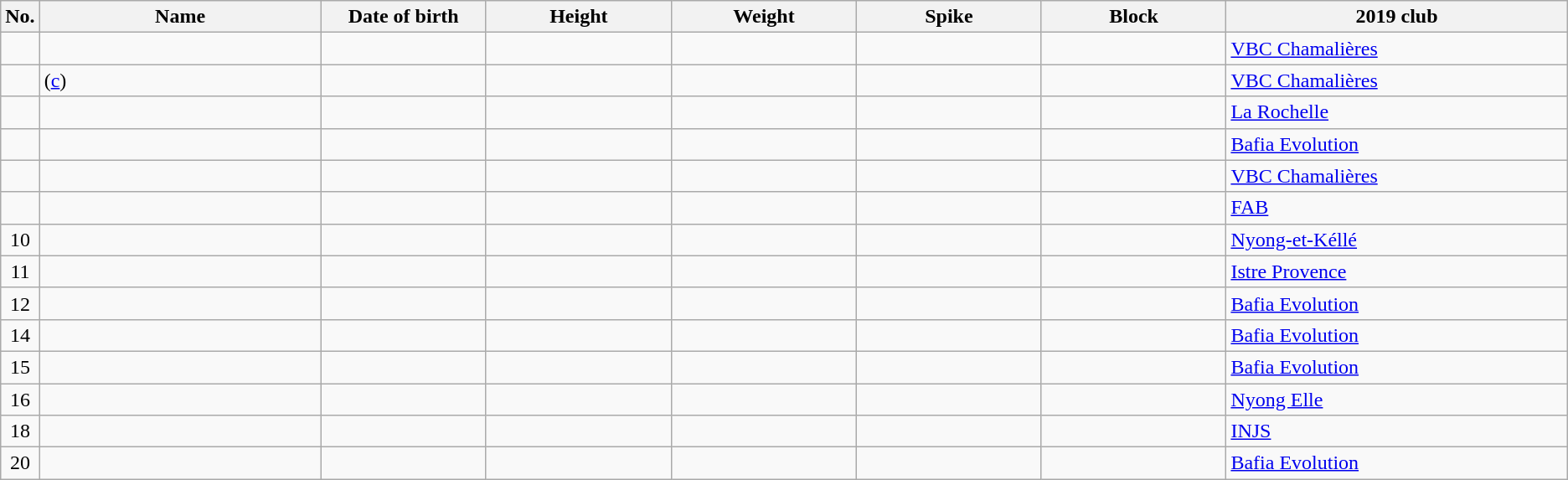<table class="wikitable sortable" style="font-size:100%; text-align:center;">
<tr>
<th>No.</th>
<th style="width:14em">Name</th>
<th style="width:8em">Date of birth</th>
<th style="width:9em">Height</th>
<th style="width:9em">Weight</th>
<th style="width:9em">Spike</th>
<th style="width:9em">Block</th>
<th style="width:17em">2019 club</th>
</tr>
<tr>
<td></td>
<td align=left></td>
<td align=right></td>
<td></td>
<td></td>
<td></td>
<td></td>
<td align=left> <a href='#'>VBC Chamalières</a></td>
</tr>
<tr>
<td></td>
<td align=left> (<a href='#'>c</a>)</td>
<td align=right></td>
<td></td>
<td></td>
<td></td>
<td></td>
<td align=left> <a href='#'>VBC Chamalières</a></td>
</tr>
<tr>
<td></td>
<td align=left></td>
<td align=right></td>
<td></td>
<td></td>
<td></td>
<td></td>
<td align=left> <a href='#'>La Rochelle</a></td>
</tr>
<tr>
<td></td>
<td align=left></td>
<td align=right></td>
<td></td>
<td></td>
<td></td>
<td></td>
<td align=left> <a href='#'>Bafia Evolution</a></td>
</tr>
<tr>
<td></td>
<td align=left></td>
<td align=right></td>
<td></td>
<td></td>
<td></td>
<td></td>
<td align=left> <a href='#'>VBC Chamalières</a></td>
</tr>
<tr>
<td></td>
<td align=left></td>
<td align=right></td>
<td></td>
<td></td>
<td></td>
<td></td>
<td align=left> <a href='#'>FAB</a></td>
</tr>
<tr>
<td>10</td>
<td align=left></td>
<td align=right></td>
<td></td>
<td></td>
<td></td>
<td></td>
<td align=left> <a href='#'>Nyong-et-Kéllé</a></td>
</tr>
<tr>
<td>11</td>
<td align=left></td>
<td align=right></td>
<td></td>
<td></td>
<td></td>
<td></td>
<td align=left> <a href='#'>Istre Provence</a></td>
</tr>
<tr>
<td>12</td>
<td align=left></td>
<td align=right></td>
<td></td>
<td></td>
<td></td>
<td></td>
<td align=left> <a href='#'>Bafia Evolution</a></td>
</tr>
<tr>
<td>14</td>
<td align=left></td>
<td align=right></td>
<td></td>
<td></td>
<td></td>
<td></td>
<td align=left> <a href='#'>Bafia Evolution</a></td>
</tr>
<tr>
<td>15</td>
<td align=left></td>
<td align=right></td>
<td></td>
<td></td>
<td></td>
<td></td>
<td align=left> <a href='#'>Bafia Evolution</a></td>
</tr>
<tr>
<td>16</td>
<td align=left></td>
<td align=right></td>
<td></td>
<td></td>
<td></td>
<td></td>
<td align=left> <a href='#'>Nyong Elle</a></td>
</tr>
<tr>
<td>18</td>
<td align=left></td>
<td align=right></td>
<td></td>
<td></td>
<td></td>
<td></td>
<td align=left> <a href='#'>INJS</a></td>
</tr>
<tr>
<td>20</td>
<td align=left></td>
<td align=right></td>
<td></td>
<td></td>
<td></td>
<td></td>
<td align=left> <a href='#'>Bafia Evolution</a></td>
</tr>
</table>
